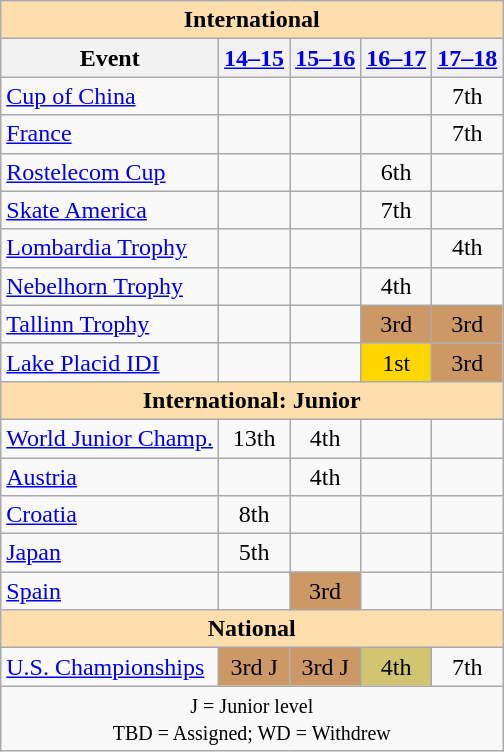<table class="wikitable" style="text-align:center">
<tr>
<th style="background-color: #ffdead; " colspan=5 align=center>International</th>
</tr>
<tr>
<th>Event</th>
<th><a href='#'>14–15</a></th>
<th><a href='#'>15–16</a></th>
<th><a href='#'>16–17</a></th>
<th><a href='#'>17–18</a></th>
</tr>
<tr>
<td align=left> <a href='#'>Cup of China</a></td>
<td></td>
<td></td>
<td></td>
<td>7th</td>
</tr>
<tr>
<td align=left> <a href='#'>France</a></td>
<td></td>
<td></td>
<td></td>
<td>7th</td>
</tr>
<tr>
<td align=left> <a href='#'>Rostelecom Cup</a></td>
<td></td>
<td></td>
<td>6th</td>
<td></td>
</tr>
<tr>
<td align=left> <a href='#'>Skate America</a></td>
<td></td>
<td></td>
<td>7th</td>
<td></td>
</tr>
<tr>
<td align=left> <a href='#'>Lombardia Trophy</a></td>
<td></td>
<td></td>
<td></td>
<td>4th</td>
</tr>
<tr>
<td align=left> <a href='#'>Nebelhorn Trophy</a></td>
<td></td>
<td></td>
<td>4th</td>
<td></td>
</tr>
<tr>
<td align=left> <a href='#'>Tallinn Trophy</a></td>
<td></td>
<td></td>
<td bgcolor=cc9966>3rd</td>
<td bgcolor=cc9966>3rd</td>
</tr>
<tr>
<td align=left><a href='#'>Lake Placid IDI</a></td>
<td></td>
<td></td>
<td bgcolor=gold>1st</td>
<td bgcolor=cc9966>3rd</td>
</tr>
<tr>
<th style="background-color: #ffdead; " colspan=5 align=center>International: Junior</th>
</tr>
<tr>
<td align=left><a href='#'>World Junior Champ.</a></td>
<td>13th</td>
<td>4th</td>
<td></td>
<td></td>
</tr>
<tr>
<td align=left> <a href='#'>Austria</a></td>
<td></td>
<td>4th</td>
<td></td>
<td></td>
</tr>
<tr>
<td align=left> <a href='#'>Croatia</a></td>
<td>8th</td>
<td></td>
<td></td>
<td></td>
</tr>
<tr>
<td align=left> <a href='#'>Japan</a></td>
<td>5th</td>
<td></td>
<td></td>
<td></td>
</tr>
<tr>
<td align=left> <a href='#'>Spain</a></td>
<td></td>
<td bgcolor=cc9966>3rd</td>
<td></td>
<td></td>
</tr>
<tr>
<th style="background-color: #ffdead; " colspan=5 align=center>National</th>
</tr>
<tr>
<td align=left><a href='#'>U.S. Championships</a></td>
<td bgcolor=cc9966>3rd J</td>
<td bgcolor=cc9966>3rd J</td>
<td bgcolor=d1c571>4th</td>
<td>7th</td>
</tr>
<tr>
<td colspan=5 align=center><small> J = Junior level <br> TBD = Assigned; WD = Withdrew </small></td>
</tr>
</table>
